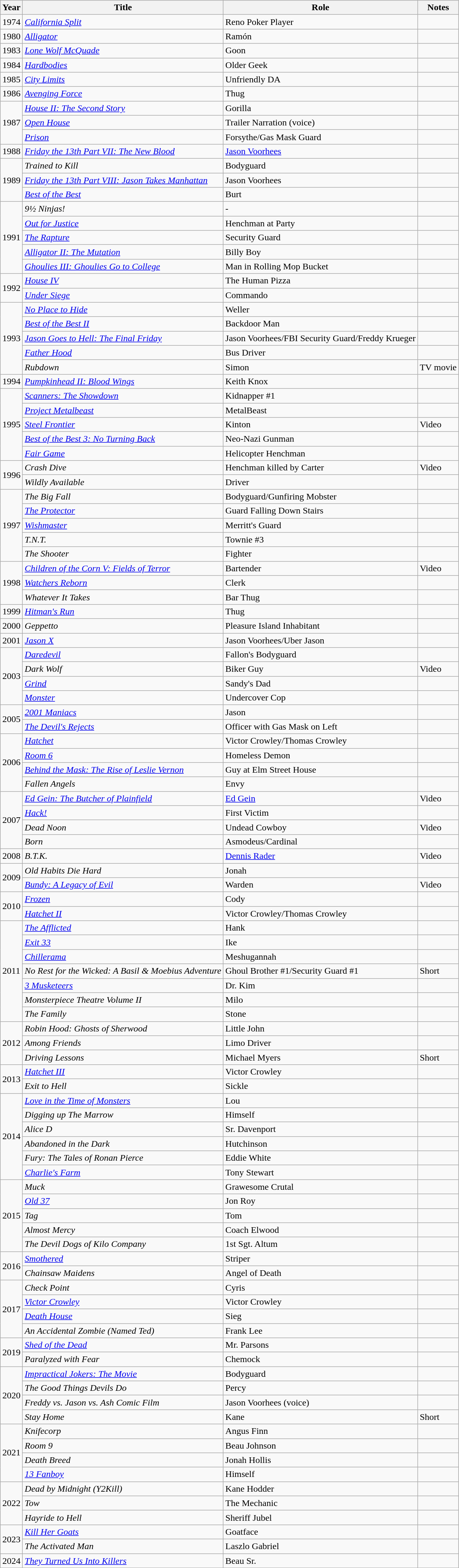<table class="wikitable plainrowheaders sortable" style="margin-right: 0;">
<tr>
<th>Year</th>
<th>Title</th>
<th>Role</th>
<th>Notes</th>
</tr>
<tr>
<td>1974</td>
<td><em><a href='#'>California Split</a></em></td>
<td>Reno Poker Player</td>
<td></td>
</tr>
<tr>
<td>1980</td>
<td><em><a href='#'>Alligator</a></em></td>
<td>Ramón</td>
</tr>
<tr>
<td>1983</td>
<td><em><a href='#'>Lone Wolf McQuade</a></em></td>
<td>Goon</td>
<td></td>
</tr>
<tr>
<td>1984</td>
<td><em><a href='#'>Hardbodies</a></em></td>
<td>Older Geek</td>
<td></td>
</tr>
<tr>
<td>1985</td>
<td><em><a href='#'>City Limits</a></em></td>
<td>Unfriendly DA</td>
<td></td>
</tr>
<tr>
<td>1986</td>
<td><em><a href='#'>Avenging Force</a></em></td>
<td>Thug</td>
<td></td>
</tr>
<tr>
<td rowspan="3">1987</td>
<td><em><a href='#'>House II: The Second Story</a></em></td>
<td>Gorilla</td>
<td></td>
</tr>
<tr>
<td><em><a href='#'>Open House</a></em></td>
<td>Trailer Narration (voice)</td>
<td></td>
</tr>
<tr>
<td><em><a href='#'>Prison</a></em></td>
<td>Forsythe/Gas Mask Guard</td>
<td></td>
</tr>
<tr>
<td>1988</td>
<td><em><a href='#'>Friday the 13th Part VII: The New Blood</a></em></td>
<td><a href='#'>Jason Voorhees</a></td>
<td></td>
</tr>
<tr>
<td rowspan="3">1989</td>
<td><em>Trained to Kill</em></td>
<td>Bodyguard</td>
<td></td>
</tr>
<tr>
<td><em><a href='#'>Friday the 13th Part VIII: Jason Takes Manhattan</a></em></td>
<td>Jason Voorhees</td>
<td></td>
</tr>
<tr>
<td><em><a href='#'>Best of the Best</a></em></td>
<td>Burt</td>
<td></td>
</tr>
<tr>
<td rowspan="5">1991</td>
<td><em>9½ Ninjas!</em></td>
<td>-</td>
<td></td>
</tr>
<tr>
<td><em><a href='#'>Out for Justice</a></em></td>
<td>Henchman at Party</td>
<td></td>
</tr>
<tr>
<td><em><a href='#'>The Rapture</a></em></td>
<td>Security Guard</td>
<td></td>
</tr>
<tr>
<td><em><a href='#'>Alligator II: The Mutation</a></em></td>
<td>Billy Boy</td>
<td></td>
</tr>
<tr>
<td><em><a href='#'>Ghoulies III: Ghoulies Go to College</a></em></td>
<td>Man in Rolling Mop Bucket</td>
<td></td>
</tr>
<tr>
<td rowspan="2">1992</td>
<td><em><a href='#'>House IV</a></em></td>
<td>The Human Pizza</td>
<td></td>
</tr>
<tr>
<td><em><a href='#'>Under Siege</a></em></td>
<td>Commando</td>
<td></td>
</tr>
<tr>
<td rowspan="5">1993</td>
<td><em><a href='#'>No Place to Hide</a></em></td>
<td>Weller</td>
<td></td>
</tr>
<tr>
<td><em><a href='#'>Best of the Best II</a></em></td>
<td>Backdoor Man</td>
<td></td>
</tr>
<tr>
<td><em><a href='#'>Jason Goes to Hell: The Final Friday</a></em></td>
<td>Jason Voorhees/FBI Security Guard/Freddy Krueger</td>
<td></td>
</tr>
<tr>
<td><em><a href='#'>Father Hood</a></em></td>
<td>Bus Driver</td>
<td></td>
</tr>
<tr>
<td><em>Rubdown</em></td>
<td>Simon</td>
<td>TV movie</td>
</tr>
<tr>
<td>1994</td>
<td><em><a href='#'>Pumpkinhead II: Blood Wings</a></em></td>
<td>Keith Knox</td>
<td></td>
</tr>
<tr>
<td rowspan="5">1995</td>
<td><em><a href='#'>Scanners: The Showdown</a></em></td>
<td>Kidnapper #1</td>
<td></td>
</tr>
<tr>
<td><em><a href='#'>Project Metalbeast</a></em></td>
<td>MetalBeast</td>
<td></td>
</tr>
<tr>
<td><em><a href='#'>Steel Frontier</a></em></td>
<td>Kinton</td>
<td>Video</td>
</tr>
<tr>
<td><em><a href='#'>Best of the Best 3: No Turning Back</a></em></td>
<td>Neo-Nazi Gunman</td>
<td></td>
</tr>
<tr>
<td><em><a href='#'>Fair Game</a></em></td>
<td>Helicopter Henchman</td>
<td></td>
</tr>
<tr>
<td rowspan="2">1996</td>
<td><em>Crash Dive</em></td>
<td>Henchman killed by Carter</td>
<td>Video</td>
</tr>
<tr>
<td><em>Wildly Available</em></td>
<td>Driver</td>
<td></td>
</tr>
<tr>
<td rowspan="5">1997</td>
<td><em>The Big Fall</em></td>
<td>Bodyguard/Gunfiring Mobster</td>
<td></td>
</tr>
<tr>
<td><em><a href='#'>The Protector</a></em></td>
<td>Guard Falling Down Stairs</td>
<td></td>
</tr>
<tr>
<td><em><a href='#'>Wishmaster</a></em></td>
<td>Merritt's Guard</td>
<td></td>
</tr>
<tr>
<td><em>T.N.T.</em></td>
<td>Townie #3</td>
<td></td>
</tr>
<tr>
<td><em>The Shooter</em></td>
<td>Fighter</td>
<td></td>
</tr>
<tr>
<td rowspan="3">1998</td>
<td><em><a href='#'>Children of the Corn V: Fields of Terror</a></em></td>
<td>Bartender</td>
<td>Video</td>
</tr>
<tr>
<td><em><a href='#'>Watchers Reborn</a></em></td>
<td>Clerk</td>
<td></td>
</tr>
<tr>
<td><em>Whatever It Takes</em></td>
<td>Bar Thug</td>
<td></td>
</tr>
<tr>
<td>1999</td>
<td><em><a href='#'>Hitman's Run</a></em></td>
<td>Thug</td>
<td></td>
</tr>
<tr>
<td>2000</td>
<td><em>Geppetto</em></td>
<td>Pleasure Island Inhabitant</td>
<td></td>
</tr>
<tr>
<td>2001</td>
<td><em><a href='#'>Jason X</a></em></td>
<td>Jason Voorhees/Uber Jason</td>
<td></td>
</tr>
<tr>
<td rowspan="4">2003</td>
<td><em><a href='#'>Daredevil</a></em></td>
<td>Fallon's Bodyguard</td>
<td></td>
</tr>
<tr>
<td><em>Dark Wolf</em></td>
<td>Biker Guy</td>
<td>Video</td>
</tr>
<tr>
<td><em><a href='#'>Grind</a></em></td>
<td>Sandy's Dad</td>
<td></td>
</tr>
<tr>
<td><em><a href='#'>Monster</a></em></td>
<td>Undercover Cop</td>
<td></td>
</tr>
<tr>
<td rowspan="2">2005</td>
<td><em><a href='#'>2001 Maniacs</a></em></td>
<td>Jason</td>
<td></td>
</tr>
<tr>
<td><em><a href='#'>The Devil's Rejects</a></em></td>
<td>Officer with Gas Mask on Left</td>
<td></td>
</tr>
<tr>
<td rowspan="4">2006</td>
<td><em><a href='#'>Hatchet</a></em></td>
<td>Victor Crowley/Thomas Crowley</td>
<td></td>
</tr>
<tr>
<td><em><a href='#'>Room 6</a></em></td>
<td>Homeless Demon</td>
<td></td>
</tr>
<tr>
<td><em><a href='#'>Behind the Mask: The Rise of Leslie Vernon</a></em></td>
<td>Guy at Elm Street House</td>
<td></td>
</tr>
<tr>
<td><em>Fallen Angels</em></td>
<td>Envy</td>
<td></td>
</tr>
<tr>
<td rowspan="4">2007</td>
<td><em><a href='#'>Ed Gein: The Butcher of Plainfield</a></em></td>
<td><a href='#'>Ed Gein</a></td>
<td>Video</td>
</tr>
<tr>
<td><em><a href='#'>Hack!</a></em></td>
<td>First Victim</td>
<td></td>
</tr>
<tr>
<td><em>Dead Noon</em></td>
<td>Undead Cowboy</td>
<td>Video</td>
</tr>
<tr>
<td><em>Born</em></td>
<td>Asmodeus/Cardinal</td>
<td></td>
</tr>
<tr>
<td>2008</td>
<td><em>B.T.K.</em></td>
<td><a href='#'>Dennis Rader</a></td>
<td>Video</td>
</tr>
<tr>
<td rowspan="2">2009</td>
<td><em>Old Habits Die Hard</em></td>
<td>Jonah</td>
<td></td>
</tr>
<tr>
<td><em><a href='#'>Bundy: A Legacy of Evil</a></em></td>
<td>Warden</td>
<td>Video</td>
</tr>
<tr>
<td rowspan="2">2010</td>
<td><em><a href='#'>Frozen</a></em></td>
<td>Cody</td>
<td></td>
</tr>
<tr>
<td><em><a href='#'>Hatchet II</a></em></td>
<td>Victor Crowley/Thomas Crowley</td>
<td></td>
</tr>
<tr>
<td rowspan="7">2011</td>
<td><em><a href='#'>The Afflicted</a></em></td>
<td>Hank</td>
<td></td>
</tr>
<tr>
<td><em><a href='#'>Exit 33</a></em></td>
<td>Ike</td>
<td></td>
</tr>
<tr>
<td><em><a href='#'>Chillerama</a></em></td>
<td>Meshugannah</td>
<td></td>
</tr>
<tr>
<td><em>No Rest for the Wicked: A Basil & Moebius Adventure</em></td>
<td>Ghoul Brother #1/Security Guard #1</td>
<td>Short</td>
</tr>
<tr>
<td><em><a href='#'>3 Musketeers</a></em></td>
<td>Dr. Kim</td>
<td></td>
</tr>
<tr>
<td><em>Monsterpiece Theatre Volume II</em></td>
<td>Milo</td>
<td></td>
</tr>
<tr>
<td><em>The Family</em></td>
<td>Stone</td>
<td></td>
</tr>
<tr>
<td rowspan="3">2012</td>
<td><em>Robin Hood: Ghosts of Sherwood</em></td>
<td>Little John</td>
<td></td>
</tr>
<tr>
<td><em>Among Friends</em></td>
<td>Limo Driver</td>
<td></td>
</tr>
<tr>
<td><em>Driving Lessons</em></td>
<td>Michael Myers</td>
<td>Short</td>
</tr>
<tr>
<td rowspan="2">2013</td>
<td><em><a href='#'>Hatchet III</a></em></td>
<td>Victor Crowley</td>
<td></td>
</tr>
<tr>
<td><em>Exit to Hell</em></td>
<td>Sickle</td>
<td></td>
</tr>
<tr>
<td rowspan="6">2014</td>
<td><em><a href='#'>Love in the Time of Monsters</a></em></td>
<td>Lou</td>
<td></td>
</tr>
<tr>
<td><em>Digging up The Marrow</em></td>
<td>Himself</td>
<td></td>
</tr>
<tr>
<td><em>Alice D</em></td>
<td>Sr. Davenport</td>
<td></td>
</tr>
<tr>
<td><em>Abandoned in the Dark</em></td>
<td>Hutchinson</td>
<td></td>
</tr>
<tr>
<td><em>Fury: The Tales of Ronan Pierce</em></td>
<td>Eddie White</td>
<td></td>
</tr>
<tr>
<td><em><a href='#'>Charlie's Farm</a></em></td>
<td>Tony Stewart</td>
<td></td>
</tr>
<tr>
<td rowspan="5">2015</td>
<td><em>Muck</em></td>
<td>Grawesome Crutal</td>
<td></td>
</tr>
<tr>
<td><em><a href='#'>Old 37</a></em></td>
<td>Jon Roy</td>
<td></td>
</tr>
<tr>
<td><em>Tag</em></td>
<td>Tom</td>
<td></td>
</tr>
<tr>
<td><em>Almost Mercy</em></td>
<td>Coach Elwood</td>
<td></td>
</tr>
<tr>
<td><em>The Devil Dogs of Kilo Company</em></td>
<td>1st Sgt. Altum</td>
<td></td>
</tr>
<tr>
<td rowspan="2">2016</td>
<td><em><a href='#'>Smothered</a></em></td>
<td>Striper</td>
<td></td>
</tr>
<tr>
<td><em>Chainsaw Maidens</em></td>
<td>Angel of Death</td>
<td></td>
</tr>
<tr>
<td rowspan="4">2017</td>
<td><em>Check Point</em></td>
<td>Cyris</td>
<td></td>
</tr>
<tr>
<td><em><a href='#'>Victor Crowley</a></em></td>
<td>Victor Crowley</td>
<td></td>
</tr>
<tr>
<td><em><a href='#'>Death House</a></em></td>
<td>Sieg</td>
<td></td>
</tr>
<tr>
<td><em>An Accidental Zombie (Named Ted)</em></td>
<td>Frank Lee</td>
<td></td>
</tr>
<tr>
<td rowspan="2">2019</td>
<td><em><a href='#'>Shed of the Dead</a></em></td>
<td>Mr. Parsons</td>
<td></td>
</tr>
<tr>
<td><em>Paralyzed with Fear</em></td>
<td>Chemock</td>
<td></td>
</tr>
<tr>
<td rowspan="4">2020</td>
<td><em><a href='#'>Impractical Jokers: The Movie</a></em></td>
<td>Bodyguard</td>
<td></td>
</tr>
<tr>
<td><em>The Good Things Devils Do</em></td>
<td>Percy</td>
<td></td>
</tr>
<tr>
<td><em>Freddy vs. Jason vs. Ash Comic Film</em></td>
<td>Jason Voorhees (voice)</td>
<td></td>
</tr>
<tr>
<td><em>Stay Home</em></td>
<td>Kane</td>
<td>Short </td>
</tr>
<tr>
<td rowspan="4">2021</td>
<td><em>Knifecorp</em></td>
<td>Angus Finn</td>
<td></td>
</tr>
<tr>
<td><em>Room 9</em></td>
<td>Beau Johnson</td>
<td></td>
</tr>
<tr>
<td><em>Death Breed</em></td>
<td>Jonah Hollis</td>
<td></td>
</tr>
<tr>
<td><em><a href='#'>13 Fanboy</a></em></td>
<td>Himself</td>
<td></td>
</tr>
<tr>
<td rowspan="3">2022</td>
<td><em>Dead by Midnight (Y2Kill)</em></td>
<td>Kane Hodder</td>
<td></td>
</tr>
<tr>
<td><em>Tow</em></td>
<td>The Mechanic</td>
<td></td>
</tr>
<tr>
<td><em>Hayride to Hell</em></td>
<td>Sheriff Jubel</td>
<td></td>
</tr>
<tr>
<td rowspan="2">2023</td>
<td><em><a href='#'>Kill Her Goats</a></em></td>
<td>Goatface</td>
<td></td>
</tr>
<tr>
<td><em>The Activated Man</em></td>
<td>Laszlo Gabriel</td>
<td></td>
</tr>
<tr>
<td>2024</td>
<td><em><a href='#'>They Turned Us Into Killers</a></em></td>
<td>Beau Sr.</td>
<td></td>
</tr>
</table>
